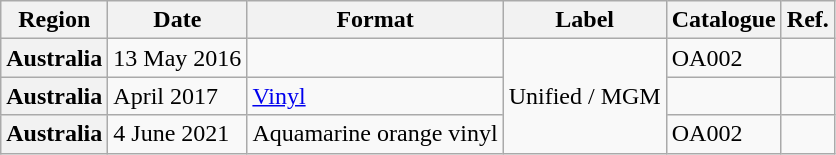<table class="wikitable plainrowheaders">
<tr>
<th scope="col">Region</th>
<th scope="col">Date</th>
<th scope="col">Format</th>
<th scope="col">Label</th>
<th scope="col">Catalogue</th>
<th scope="col">Ref.</th>
</tr>
<tr>
<th scope="row">Australia</th>
<td>13 May 2016</td>
<td></td>
<td rowspan="3">Unified / MGM</td>
<td>OA002</td>
<td style="text-align:center;"></td>
</tr>
<tr>
<th scope="row">Australia</th>
<td>April 2017</td>
<td><a href='#'>Vinyl</a></td>
<td></td>
<td style="text-align:center;"></td>
</tr>
<tr>
<th scope="row">Australia</th>
<td>4 June 2021</td>
<td>Aquamarine orange vinyl</td>
<td>OA002</td>
<td style="text-align:center;"></td>
</tr>
</table>
